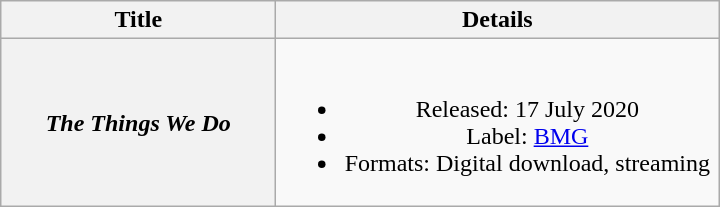<table class="wikitable plainrowheaders" style="text-align:center;" border="1">
<tr>
<th scope="col" style="width:11em;">Title</th>
<th scope="col" style="width:18em;">Details</th>
</tr>
<tr>
<th scope="row"><em>The Things We Do</em></th>
<td><br><ul><li>Released: 17 July 2020</li><li>Label: <a href='#'>BMG</a></li><li>Formats: Digital download, streaming</li></ul></td>
</tr>
</table>
